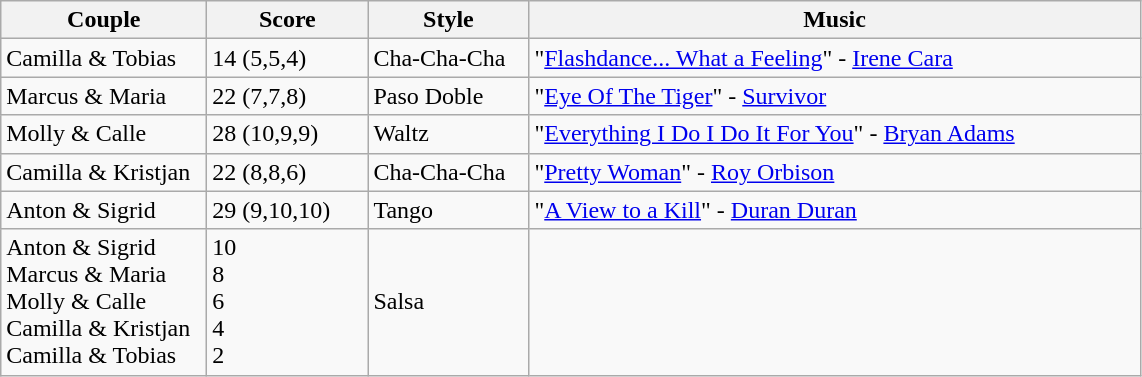<table class="wikitable">
<tr>
<th width="130">Couple</th>
<th width="100">Score</th>
<th width="100">Style</th>
<th width="400">Music</th>
</tr>
<tr>
<td>Camilla & Tobias</td>
<td>14 (5,5,4)</td>
<td>Cha-Cha-Cha</td>
<td>"<a href='#'>Flashdance... What a Feeling</a>" - <a href='#'>Irene Cara</a></td>
</tr>
<tr>
<td>Marcus & Maria</td>
<td>22 (7,7,8)</td>
<td>Paso Doble</td>
<td>"<a href='#'>Eye Of The Tiger</a>" - <a href='#'>Survivor</a></td>
</tr>
<tr>
<td>Molly & Calle</td>
<td>28 (10,9,9)</td>
<td>Waltz</td>
<td>"<a href='#'>Everything I Do I Do It For You</a>" - <a href='#'>Bryan Adams</a></td>
</tr>
<tr>
<td>Camilla & Kristjan</td>
<td>22 (8,8,6)</td>
<td>Cha-Cha-Cha</td>
<td>"<a href='#'>Pretty Woman</a>" - <a href='#'>Roy Orbison</a></td>
</tr>
<tr>
<td>Anton & Sigrid</td>
<td>29 (9,10,10)</td>
<td>Tango</td>
<td>"<a href='#'>A View to a Kill</a>" - <a href='#'>Duran Duran</a></td>
</tr>
<tr>
<td>Anton & Sigrid<br>Marcus & Maria<br>Molly & Calle<br>Camilla & Kristjan<br>Camilla & Tobias</td>
<td>10<br>8<br>6<br>4<br>2</td>
<td>Salsa</td>
<td></td>
</tr>
</table>
